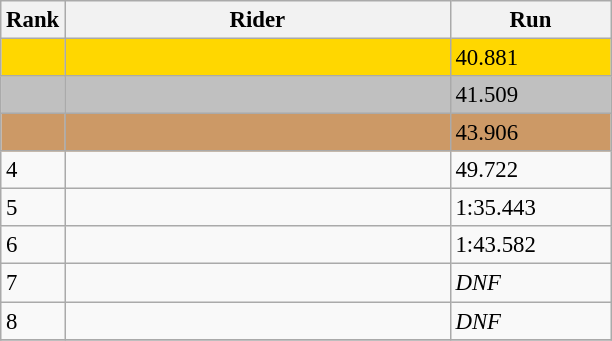<table class="wikitable" style="font-size:95%" style="text-align:center">
<tr>
<th>Rank</th>
<th width=250>Rider</th>
<th width=100>Run</th>
</tr>
<tr bgcolor=gold>
<td></td>
<td align=left></td>
<td>40.881</td>
</tr>
<tr bgcolor=silver>
<td></td>
<td align=left></td>
<td>41.509</td>
</tr>
<tr bgcolor=cc9966>
<td></td>
<td align=left></td>
<td>43.906</td>
</tr>
<tr>
<td>4</td>
<td align=left></td>
<td>49.722</td>
</tr>
<tr>
<td>5</td>
<td align=left></td>
<td>1:35.443</td>
</tr>
<tr>
<td>6</td>
<td align=left></td>
<td>1:43.582</td>
</tr>
<tr>
<td>7</td>
<td align=left></td>
<td><em>DNF</em></td>
</tr>
<tr>
<td>8</td>
<td align=left></td>
<td><em>DNF</em></td>
</tr>
<tr>
</tr>
</table>
